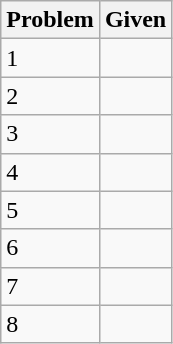<table class="wikitable">
<tr>
<th>Problem</th>
<th>Given</th>
</tr>
<tr>
<td>1</td>
<td></td>
</tr>
<tr>
<td>2</td>
<td></td>
</tr>
<tr>
<td>3</td>
<td></td>
</tr>
<tr>
<td>4</td>
<td></td>
</tr>
<tr>
<td>5</td>
<td></td>
</tr>
<tr>
<td>6</td>
<td></td>
</tr>
<tr>
<td>7</td>
<td></td>
</tr>
<tr>
<td>8</td>
<td></td>
</tr>
</table>
